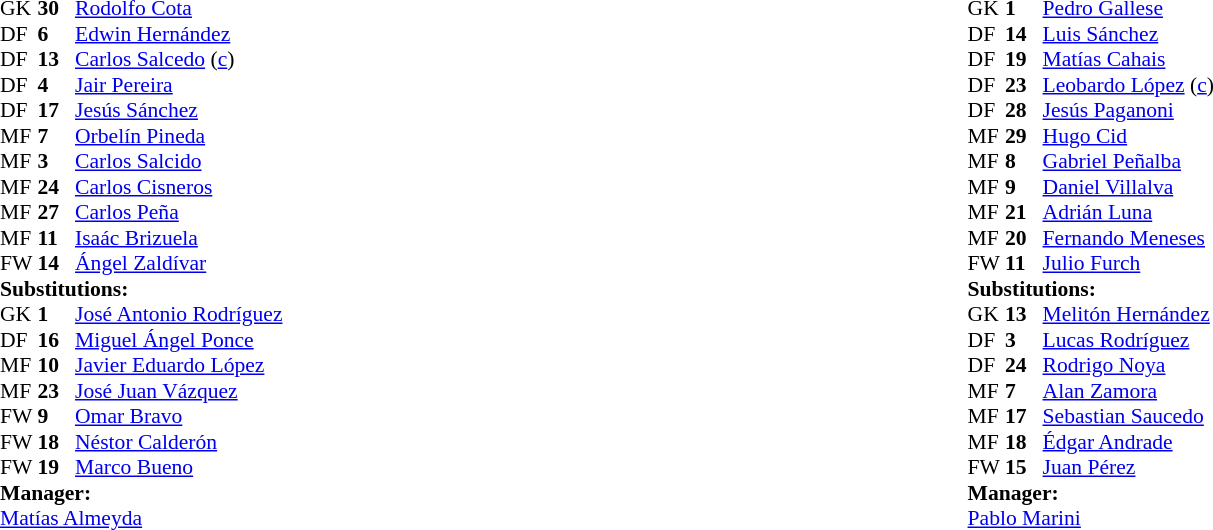<table width=100%>
<tr>
<td valign=top width=50%><br><table style="font-size:90%" cellspacing=0 cellpadding=0 align=center>
<tr>
<th width=25></th>
<th width=25></th>
</tr>
<tr>
<td>GK</td>
<td><strong>30</strong></td>
<td> <a href='#'>Rodolfo Cota</a></td>
</tr>
<tr>
<td>DF</td>
<td><strong>6</strong></td>
<td> <a href='#'>Edwin Hernández</a></td>
</tr>
<tr>
<td>DF</td>
<td><strong>13</strong></td>
<td> <a href='#'>Carlos Salcedo</a> (<a href='#'>c</a>)</td>
<td></td>
</tr>
<tr>
<td>DF</td>
<td><strong>4</strong></td>
<td> <a href='#'>Jair Pereira</a></td>
<td></td>
</tr>
<tr>
<td>DF</td>
<td><strong>17</strong></td>
<td> <a href='#'>Jesús Sánchez</a></td>
</tr>
<tr>
<td>MF</td>
<td><strong>7</strong></td>
<td> <a href='#'>Orbelín Pineda</a></td>
<td></td>
<td></td>
</tr>
<tr>
<td>MF</td>
<td><strong>3</strong></td>
<td> <a href='#'>Carlos Salcido</a></td>
</tr>
<tr>
<td>MF</td>
<td><strong>24</strong></td>
<td> <a href='#'>Carlos Cisneros</a></td>
</tr>
<tr>
<td>MF</td>
<td><strong>27</strong></td>
<td> <a href='#'>Carlos Peña</a></td>
<td></td>
<td></td>
</tr>
<tr>
<td>MF</td>
<td><strong>11</strong></td>
<td> <a href='#'>Isaác Brizuela</a></td>
<td></td>
<td></td>
</tr>
<tr>
<td>FW</td>
<td><strong>14</strong></td>
<td> <a href='#'>Ángel Zaldívar</a></td>
</tr>
<tr>
<td colspan=3><strong>Substitutions:</strong></td>
</tr>
<tr>
<td>GK</td>
<td><strong>1</strong></td>
<td> <a href='#'>José Antonio Rodríguez</a></td>
</tr>
<tr>
<td>DF</td>
<td><strong>16</strong></td>
<td> <a href='#'>Miguel Ángel Ponce</a></td>
</tr>
<tr>
<td>MF</td>
<td><strong>10</strong></td>
<td> <a href='#'>Javier Eduardo López</a></td>
<td></td>
<td></td>
</tr>
<tr>
<td>MF</td>
<td><strong>23</strong></td>
<td> <a href='#'>José Juan Vázquez</a></td>
<td></td>
<td></td>
</tr>
<tr>
<td>FW</td>
<td><strong>9</strong></td>
<td> <a href='#'>Omar Bravo</a></td>
<td></td>
<td></td>
</tr>
<tr>
<td>FW</td>
<td><strong>18</strong></td>
<td> <a href='#'>Néstor Calderón</a></td>
</tr>
<tr>
<td>FW</td>
<td><strong>19</strong></td>
<td> <a href='#'>Marco Bueno</a></td>
</tr>
<tr>
<td colspan=3><strong>Manager:</strong></td>
</tr>
<tr>
<td colspan=4> <a href='#'>Matías Almeyda</a></td>
</tr>
</table>
</td>
<td valign=top></td>
<td valign=top width=50%><br><table style="font-size:90%" cellspacing=0 cellpadding=0 align=center>
<tr>
<th width=25></th>
<th width=25></th>
</tr>
<tr>
<td>GK</td>
<td><strong>1</strong></td>
<td> <a href='#'>Pedro Gallese</a></td>
</tr>
<tr>
<td>DF</td>
<td><strong>14</strong></td>
<td> <a href='#'>Luis Sánchez</a></td>
</tr>
<tr>
<td>DF</td>
<td><strong>19</strong></td>
<td> <a href='#'>Matías Cahais</a></td>
</tr>
<tr>
<td>DF</td>
<td><strong>23</strong></td>
<td> <a href='#'>Leobardo López</a> (<a href='#'>c</a>)</td>
</tr>
<tr>
<td>DF</td>
<td><strong>28</strong></td>
<td> <a href='#'>Jesús Paganoni</a></td>
</tr>
<tr>
<td>MF</td>
<td><strong>29</strong></td>
<td> <a href='#'>Hugo Cid</a></td>
<td></td>
<td></td>
</tr>
<tr>
<td>MF</td>
<td><strong>8</strong></td>
<td> <a href='#'>Gabriel Peñalba</a></td>
</tr>
<tr>
<td>MF</td>
<td><strong>9</strong></td>
<td> <a href='#'>Daniel Villalva</a></td>
<td></td>
<td></td>
</tr>
<tr>
<td>MF</td>
<td><strong>21</strong></td>
<td> <a href='#'>Adrián Luna</a></td>
<td></td>
</tr>
<tr>
<td>MF</td>
<td><strong>20</strong></td>
<td> <a href='#'>Fernando Meneses</a></td>
<td></td>
<td></td>
</tr>
<tr>
<td>FW</td>
<td><strong>11</strong></td>
<td> <a href='#'>Julio Furch</a></td>
</tr>
<tr>
<td colspan=3><strong>Substitutions:</strong></td>
</tr>
<tr>
<td>GK</td>
<td><strong>13</strong></td>
<td> <a href='#'>Melitón Hernández</a></td>
</tr>
<tr>
<td>DF</td>
<td><strong>3</strong></td>
<td> <a href='#'>Lucas Rodríguez</a></td>
</tr>
<tr>
<td>DF</td>
<td><strong>24</strong></td>
<td> <a href='#'>Rodrigo Noya</a></td>
</tr>
<tr>
<td>MF</td>
<td><strong>7</strong></td>
<td> <a href='#'>Alan Zamora</a></td>
</tr>
<tr>
<td>MF</td>
<td><strong>17</strong></td>
<td> <a href='#'>Sebastian Saucedo</a></td>
<td></td>
<td></td>
</tr>
<tr>
<td>MF</td>
<td><strong>18</strong></td>
<td> <a href='#'>Édgar Andrade</a></td>
<td></td>
<td></td>
</tr>
<tr>
<td>FW</td>
<td><strong>15</strong></td>
<td> <a href='#'>Juan Pérez</a></td>
<td></td>
<td></td>
</tr>
<tr>
<td colspan=3><strong>Manager:</strong></td>
</tr>
<tr>
<td colspan=4> <a href='#'>Pablo Marini</a></td>
</tr>
</table>
</td>
</tr>
</table>
